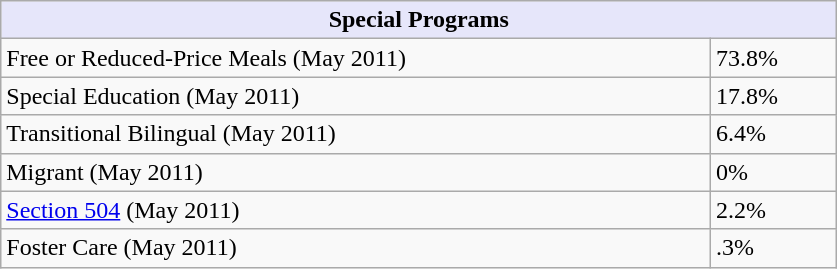<table class="wikitable">
<tr>
<th colspan=2 style="background:Lavender; color: black; width: 550px; height: 10px; align:left">Special Programs</th>
</tr>
<tr>
<td>Free or Reduced-Price Meals (May 2011)</td>
<td>73.8%</td>
</tr>
<tr>
<td>Special Education (May 2011)</td>
<td>17.8%</td>
</tr>
<tr>
<td>Transitional Bilingual (May 2011)</td>
<td>6.4%</td>
</tr>
<tr>
<td>Migrant (May 2011)</td>
<td>0%</td>
</tr>
<tr>
<td><a href='#'>Section 504</a> (May 2011)</td>
<td>2.2%</td>
</tr>
<tr>
<td>Foster Care (May 2011)</td>
<td>.3%</td>
</tr>
</table>
